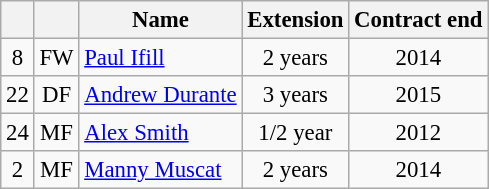<table class="wikitable sortable" style="text-align:center; font-size:95%;">
<tr>
<th></th>
<th></th>
<th>Name</th>
<th>Extension</th>
<th>Contract end</th>
</tr>
<tr>
<td>8</td>
<td>FW</td>
<td align=left> <a href='#'>Paul Ifill</a></td>
<td>2 years</td>
<td>2014</td>
</tr>
<tr>
<td>22</td>
<td>DF</td>
<td align=left> <a href='#'>Andrew Durante</a></td>
<td>3 years</td>
<td>2015</td>
</tr>
<tr>
<td>24</td>
<td>MF</td>
<td align=left> <a href='#'>Alex Smith</a></td>
<td>1/2 year</td>
<td>2012</td>
</tr>
<tr>
<td>2</td>
<td>MF</td>
<td align=left> <a href='#'>Manny Muscat</a></td>
<td>2 years</td>
<td>2014</td>
</tr>
</table>
